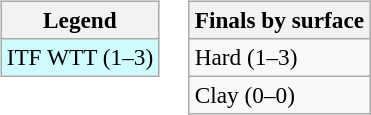<table>
<tr valign=top>
<td><br><table class="wikitable" style=font-size:97%>
<tr>
<th>Legend</th>
</tr>
<tr style="background:#cffcff;">
<td>ITF WTT (1–3)</td>
</tr>
</table>
</td>
<td><br><table class="wikitable" style=font-size:97%>
<tr>
<th>Finals by surface</th>
</tr>
<tr>
<td>Hard (1–3)</td>
</tr>
<tr>
<td>Clay (0–0)</td>
</tr>
</table>
</td>
</tr>
</table>
